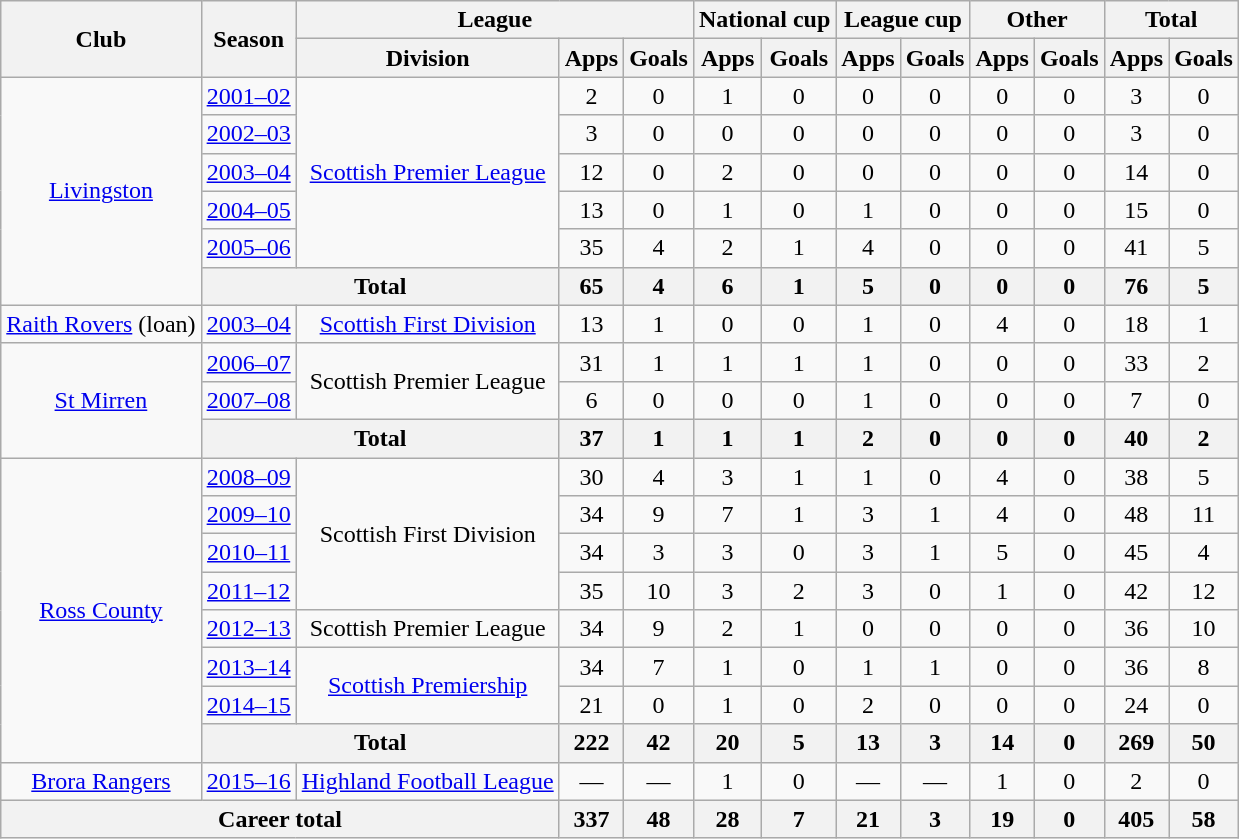<table class="wikitable" style="text-align:center">
<tr>
<th rowspan="2">Club</th>
<th rowspan="2">Season</th>
<th colspan="3">League</th>
<th colspan="2">National cup</th>
<th colspan="2">League cup</th>
<th colspan="2">Other </th>
<th colspan="2">Total</th>
</tr>
<tr>
<th>Division</th>
<th>Apps</th>
<th>Goals</th>
<th>Apps</th>
<th>Goals</th>
<th>Apps</th>
<th>Goals</th>
<th>Apps</th>
<th>Goals</th>
<th>Apps</th>
<th>Goals</th>
</tr>
<tr>
<td rowspan="6"><a href='#'>Livingston</a></td>
<td><a href='#'>2001–02</a></td>
<td rowspan="5"><a href='#'>Scottish Premier League</a></td>
<td>2</td>
<td>0</td>
<td>1</td>
<td>0</td>
<td>0</td>
<td>0</td>
<td>0</td>
<td>0</td>
<td>3</td>
<td>0</td>
</tr>
<tr>
<td><a href='#'>2002–03</a></td>
<td>3</td>
<td>0</td>
<td>0</td>
<td>0</td>
<td>0</td>
<td>0</td>
<td>0</td>
<td>0</td>
<td>3</td>
<td>0</td>
</tr>
<tr>
<td><a href='#'>2003–04</a></td>
<td>12</td>
<td>0</td>
<td>2</td>
<td>0</td>
<td>0</td>
<td>0</td>
<td>0</td>
<td>0</td>
<td>14</td>
<td>0</td>
</tr>
<tr>
<td><a href='#'>2004–05</a></td>
<td>13</td>
<td>0</td>
<td>1</td>
<td>0</td>
<td>1</td>
<td>0</td>
<td>0</td>
<td>0</td>
<td>15</td>
<td>0</td>
</tr>
<tr>
<td><a href='#'>2005–06</a></td>
<td>35</td>
<td>4</td>
<td>2</td>
<td>1</td>
<td>4</td>
<td>0</td>
<td>0</td>
<td>0</td>
<td>41</td>
<td>5</td>
</tr>
<tr>
<th colspan="2">Total</th>
<th>65</th>
<th>4</th>
<th>6</th>
<th>1</th>
<th>5</th>
<th>0</th>
<th>0</th>
<th>0</th>
<th>76</th>
<th>5</th>
</tr>
<tr>
<td><a href='#'>Raith Rovers</a> (loan)</td>
<td><a href='#'>2003–04</a></td>
<td><a href='#'>Scottish First Division</a></td>
<td>13</td>
<td>1</td>
<td>0</td>
<td>0</td>
<td>1</td>
<td>0</td>
<td>4</td>
<td>0</td>
<td>18</td>
<td>1</td>
</tr>
<tr>
<td rowspan="3"><a href='#'>St Mirren</a></td>
<td><a href='#'>2006–07</a></td>
<td rowspan="2">Scottish Premier League</td>
<td>31</td>
<td>1</td>
<td>1</td>
<td>1</td>
<td>1</td>
<td>0</td>
<td>0</td>
<td>0</td>
<td>33</td>
<td>2</td>
</tr>
<tr>
<td><a href='#'>2007–08</a></td>
<td>6</td>
<td>0</td>
<td>0</td>
<td>0</td>
<td>1</td>
<td>0</td>
<td>0</td>
<td>0</td>
<td>7</td>
<td>0</td>
</tr>
<tr>
<th colspan="2">Total</th>
<th>37</th>
<th>1</th>
<th>1</th>
<th>1</th>
<th>2</th>
<th>0</th>
<th>0</th>
<th>0</th>
<th>40</th>
<th>2</th>
</tr>
<tr>
<td rowspan="8"><a href='#'>Ross County</a></td>
<td><a href='#'>2008–09</a></td>
<td rowspan="4">Scottish First Division</td>
<td>30</td>
<td>4</td>
<td>3</td>
<td>1</td>
<td>1</td>
<td>0</td>
<td>4</td>
<td>0</td>
<td>38</td>
<td>5</td>
</tr>
<tr>
<td><a href='#'>2009–10</a></td>
<td>34</td>
<td>9</td>
<td>7</td>
<td>1</td>
<td>3</td>
<td>1</td>
<td>4</td>
<td>0</td>
<td>48</td>
<td>11</td>
</tr>
<tr>
<td><a href='#'>2010–11</a></td>
<td>34</td>
<td>3</td>
<td>3</td>
<td>0</td>
<td>3</td>
<td>1</td>
<td>5</td>
<td>0</td>
<td>45</td>
<td>4</td>
</tr>
<tr>
<td><a href='#'>2011–12</a></td>
<td>35</td>
<td>10</td>
<td>3</td>
<td>2</td>
<td>3</td>
<td>0</td>
<td>1</td>
<td>0</td>
<td>42</td>
<td>12</td>
</tr>
<tr>
<td><a href='#'>2012–13</a></td>
<td>Scottish Premier League</td>
<td>34</td>
<td>9</td>
<td>2</td>
<td>1</td>
<td>0</td>
<td>0</td>
<td>0</td>
<td>0</td>
<td>36</td>
<td>10</td>
</tr>
<tr>
<td><a href='#'>2013–14</a></td>
<td rowspan="2"><a href='#'>Scottish Premiership</a></td>
<td>34</td>
<td>7</td>
<td>1</td>
<td>0</td>
<td>1</td>
<td>1</td>
<td>0</td>
<td>0</td>
<td>36</td>
<td>8</td>
</tr>
<tr>
<td><a href='#'>2014–15</a></td>
<td>21</td>
<td>0</td>
<td>1</td>
<td>0</td>
<td>2</td>
<td>0</td>
<td>0</td>
<td>0</td>
<td>24</td>
<td>0</td>
</tr>
<tr>
<th colspan="2">Total</th>
<th>222</th>
<th>42</th>
<th>20</th>
<th>5</th>
<th>13</th>
<th>3</th>
<th>14</th>
<th>0</th>
<th>269</th>
<th>50</th>
</tr>
<tr>
<td><a href='#'>Brora Rangers</a></td>
<td><a href='#'>2015–16</a></td>
<td><a href='#'>Highland Football League</a></td>
<td>—</td>
<td>—</td>
<td>1</td>
<td>0</td>
<td>—</td>
<td>—</td>
<td>1</td>
<td>0</td>
<td>2</td>
<td>0</td>
</tr>
<tr>
<th colspan="3">Career total</th>
<th>337</th>
<th>48</th>
<th>28</th>
<th>7</th>
<th>21</th>
<th>3</th>
<th>19</th>
<th>0</th>
<th>405</th>
<th>58</th>
</tr>
</table>
